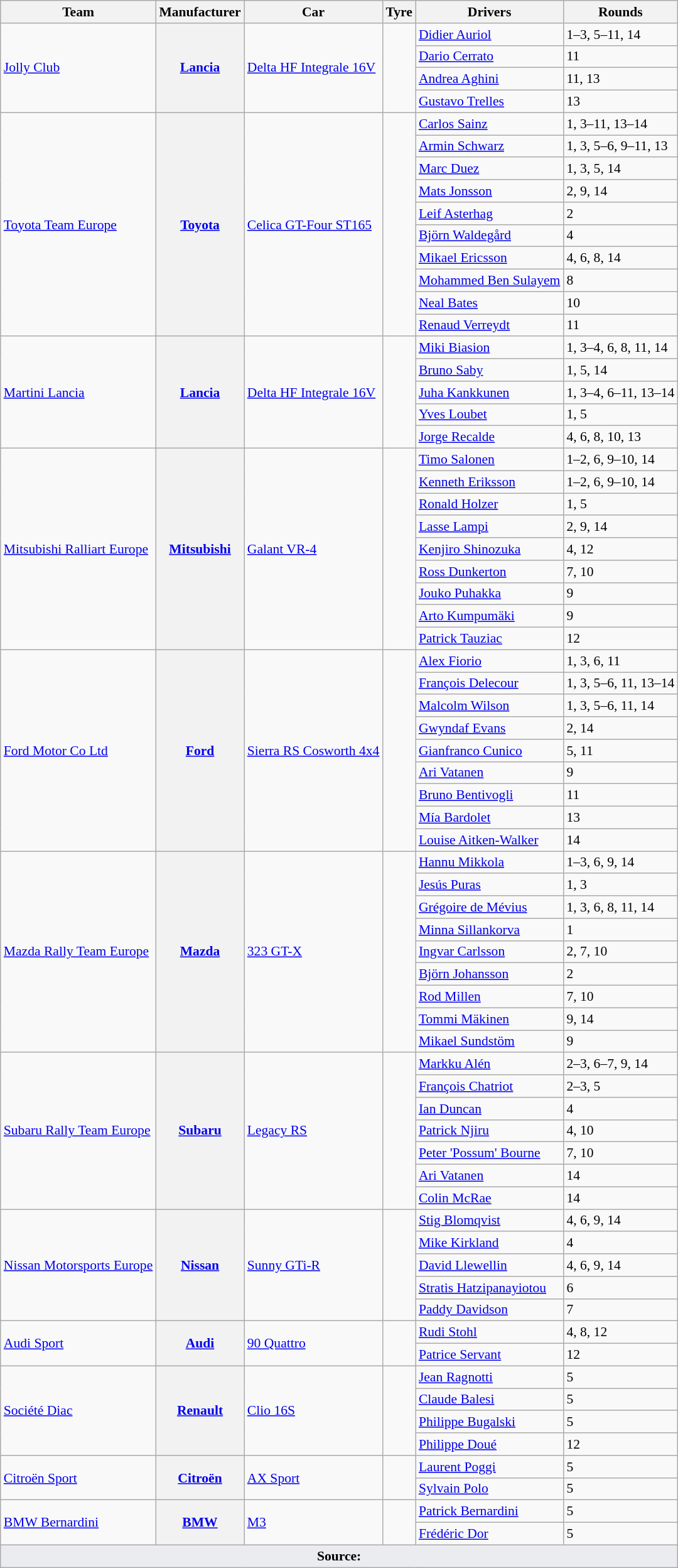<table class="wikitable" style="font-size: 90%">
<tr>
<th>Team</th>
<th>Manufacturer</th>
<th>Car</th>
<th>Tyre</th>
<th>Drivers</th>
<th>Rounds</th>
</tr>
<tr>
<td rowspan="4"> <a href='#'>Jolly Club</a></td>
<th rowspan="4"><a href='#'>Lancia</a></th>
<td rowspan="4"><a href='#'>Delta HF Integrale 16V</a></td>
<td rowspan="4" align="center"></td>
<td> <a href='#'>Didier Auriol</a></td>
<td>1–3, 5–11, 14</td>
</tr>
<tr>
<td> <a href='#'>Dario Cerrato</a></td>
<td>11</td>
</tr>
<tr>
<td> <a href='#'>Andrea Aghini</a></td>
<td>11, 13</td>
</tr>
<tr>
<td> <a href='#'>Gustavo Trelles</a></td>
<td>13</td>
</tr>
<tr>
<td rowspan="10"> <a href='#'>Toyota Team Europe</a></td>
<th rowspan="10"><a href='#'>Toyota</a></th>
<td rowspan="10"><a href='#'>Celica GT-Four ST165</a></td>
<td rowspan="10" align="center"></td>
<td> <a href='#'>Carlos Sainz</a></td>
<td>1, 3–11, 13–14</td>
</tr>
<tr>
<td> <a href='#'>Armin Schwarz</a></td>
<td>1, 3, 5–6, 9–11, 13</td>
</tr>
<tr>
<td> <a href='#'>Marc Duez</a></td>
<td>1, 3, 5, 14</td>
</tr>
<tr>
<td> <a href='#'>Mats Jonsson</a></td>
<td>2, 9, 14</td>
</tr>
<tr>
<td> <a href='#'>Leif Asterhag</a></td>
<td>2</td>
</tr>
<tr>
<td> <a href='#'>Björn Waldegård</a></td>
<td>4</td>
</tr>
<tr>
<td> <a href='#'>Mikael Ericsson</a></td>
<td>4, 6, 8, 14</td>
</tr>
<tr>
<td> <a href='#'>Mohammed Ben Sulayem</a></td>
<td>8</td>
</tr>
<tr>
<td> <a href='#'>Neal Bates</a></td>
<td>10</td>
</tr>
<tr>
<td> <a href='#'>Renaud Verreydt</a></td>
<td>11</td>
</tr>
<tr>
<td rowspan="5"> <a href='#'>Martini Lancia</a></td>
<th rowspan="5"><a href='#'>Lancia</a></th>
<td rowspan="5"><a href='#'>Delta HF Integrale 16V</a></td>
<td rowspan="5" align="center"></td>
<td> <a href='#'>Miki Biasion</a></td>
<td>1, 3–4, 6, 8, 11, 14</td>
</tr>
<tr>
<td> <a href='#'>Bruno Saby</a></td>
<td>1, 5, 14</td>
</tr>
<tr>
<td> <a href='#'>Juha Kankkunen</a></td>
<td>1, 3–4, 6–11, 13–14</td>
</tr>
<tr>
<td> <a href='#'>Yves Loubet</a></td>
<td>1, 5</td>
</tr>
<tr>
<td> <a href='#'>Jorge Recalde</a></td>
<td>4, 6, 8, 10, 13</td>
</tr>
<tr>
<td rowspan="9"> <a href='#'>Mitsubishi Ralliart Europe</a></td>
<th rowspan="9"><a href='#'>Mitsubishi</a></th>
<td rowspan="9"><a href='#'>Galant VR-4</a></td>
<td rowspan="9" align="center"></td>
<td> <a href='#'>Timo Salonen</a></td>
<td>1–2, 6, 9–10, 14</td>
</tr>
<tr>
<td> <a href='#'>Kenneth Eriksson</a></td>
<td>1–2, 6, 9–10, 14</td>
</tr>
<tr>
<td> <a href='#'>Ronald Holzer</a></td>
<td>1, 5</td>
</tr>
<tr>
<td> <a href='#'>Lasse Lampi</a></td>
<td>2, 9, 14</td>
</tr>
<tr>
<td> <a href='#'>Kenjiro Shinozuka</a></td>
<td>4, 12</td>
</tr>
<tr>
<td> <a href='#'>Ross Dunkerton</a></td>
<td>7, 10</td>
</tr>
<tr>
<td> <a href='#'>Jouko Puhakka</a></td>
<td>9</td>
</tr>
<tr>
<td> <a href='#'>Arto Kumpumäki</a></td>
<td>9</td>
</tr>
<tr>
<td> <a href='#'>Patrick Tauziac</a></td>
<td>12</td>
</tr>
<tr>
<td rowspan="9"> <a href='#'>Ford Motor Co Ltd</a></td>
<th rowspan="9"><a href='#'>Ford</a></th>
<td rowspan="9"><a href='#'>Sierra RS Cosworth 4x4</a></td>
<td rowspan="9" align="center"></td>
<td> <a href='#'>Alex Fiorio</a></td>
<td>1, 3, 6, 11</td>
</tr>
<tr>
<td> <a href='#'>François Delecour</a></td>
<td>1, 3, 5–6, 11, 13–14</td>
</tr>
<tr>
<td> <a href='#'>Malcolm Wilson</a></td>
<td>1, 3, 5–6, 11, 14</td>
</tr>
<tr>
<td> <a href='#'>Gwyndaf Evans</a></td>
<td>2, 14</td>
</tr>
<tr>
<td> <a href='#'>Gianfranco Cunico</a></td>
<td>5, 11</td>
</tr>
<tr>
<td> <a href='#'>Ari Vatanen</a></td>
<td>9</td>
</tr>
<tr>
<td> <a href='#'>Bruno Bentivogli</a></td>
<td>11</td>
</tr>
<tr>
<td> <a href='#'>Mía Bardolet</a></td>
<td>13</td>
</tr>
<tr>
<td> <a href='#'>Louise Aitken-Walker</a></td>
<td>14</td>
</tr>
<tr>
<td rowspan="9"> <a href='#'>Mazda Rally Team Europe</a></td>
<th rowspan="9"><a href='#'>Mazda</a></th>
<td rowspan="9"><a href='#'>323 GT-X</a></td>
<td rowspan="9" align="center"></td>
<td> <a href='#'>Hannu Mikkola</a></td>
<td>1–3, 6, 9, 14</td>
</tr>
<tr>
<td> <a href='#'>Jesús Puras</a></td>
<td>1, 3</td>
</tr>
<tr>
<td> <a href='#'>Grégoire de Mévius</a></td>
<td>1, 3, 6, 8, 11, 14</td>
</tr>
<tr>
<td> <a href='#'>Minna Sillankorva</a></td>
<td>1</td>
</tr>
<tr>
<td> <a href='#'>Ingvar Carlsson</a></td>
<td>2, 7, 10</td>
</tr>
<tr>
<td> <a href='#'>Björn Johansson</a></td>
<td>2</td>
</tr>
<tr>
<td> <a href='#'>Rod Millen</a></td>
<td>7, 10</td>
</tr>
<tr>
<td> <a href='#'>Tommi Mäkinen</a></td>
<td>9, 14</td>
</tr>
<tr>
<td> <a href='#'>Mikael Sundstöm</a></td>
<td>9</td>
</tr>
<tr>
<td rowspan="7"> <a href='#'>Subaru Rally Team Europe</a></td>
<th rowspan="7"><a href='#'>Subaru</a></th>
<td rowspan="7"><a href='#'>Legacy RS</a></td>
<td rowspan="7" align="center"></td>
<td> <a href='#'>Markku Alén</a></td>
<td>2–3, 6–7, 9, 14</td>
</tr>
<tr>
<td> <a href='#'>François Chatriot</a></td>
<td>2–3, 5</td>
</tr>
<tr>
<td> <a href='#'>Ian Duncan</a></td>
<td>4</td>
</tr>
<tr>
<td> <a href='#'>Patrick Njiru</a></td>
<td>4, 10</td>
</tr>
<tr>
<td> <a href='#'>Peter 'Possum' Bourne</a></td>
<td>7, 10</td>
</tr>
<tr>
<td> <a href='#'>Ari Vatanen</a></td>
<td>14</td>
</tr>
<tr>
<td> <a href='#'>Colin McRae</a></td>
<td>14</td>
</tr>
<tr>
<td rowspan="5"> <a href='#'>Nissan Motorsports Europe</a></td>
<th rowspan="5"><a href='#'>Nissan</a></th>
<td rowspan="5"><a href='#'>Sunny GTi-R</a></td>
<td rowspan="5" align="center"></td>
<td> <a href='#'>Stig Blomqvist</a></td>
<td>4, 6, 9, 14</td>
</tr>
<tr>
<td> <a href='#'>Mike Kirkland</a></td>
<td>4</td>
</tr>
<tr>
<td> <a href='#'>David Llewellin</a></td>
<td>4, 6, 9, 14</td>
</tr>
<tr>
<td> <a href='#'>Stratis Hatzipanayiotou</a></td>
<td>6</td>
</tr>
<tr>
<td> <a href='#'>Paddy Davidson</a></td>
<td>7</td>
</tr>
<tr>
<td rowspan="2"> <a href='#'>Audi Sport</a></td>
<th rowspan="2"><a href='#'>Audi</a></th>
<td rowspan="2"><a href='#'>90 Quattro</a></td>
<td rowspan="2" align="center"></td>
<td> <a href='#'>Rudi Stohl</a></td>
<td>4, 8, 12</td>
</tr>
<tr>
<td> <a href='#'>Patrice Servant</a></td>
<td>12</td>
</tr>
<tr>
<td rowspan="4"> <a href='#'>Société Diac</a></td>
<th rowspan="4"><a href='#'>Renault</a></th>
<td rowspan="4"><a href='#'>Clio 16S</a></td>
<td rowspan="4" align="center"></td>
<td> <a href='#'>Jean Ragnotti</a></td>
<td>5</td>
</tr>
<tr>
<td> <a href='#'>Claude Balesi</a></td>
<td>5</td>
</tr>
<tr>
<td> <a href='#'>Philippe Bugalski</a></td>
<td>5</td>
</tr>
<tr>
<td> <a href='#'>Philippe Doué</a></td>
<td>12</td>
</tr>
<tr>
<td rowspan="2"> <a href='#'>Citroën Sport</a></td>
<th rowspan="2"><a href='#'>Citroën</a></th>
<td rowspan="2"><a href='#'>AX Sport</a></td>
<td rowspan="2" align="center"></td>
<td> <a href='#'>Laurent Poggi</a></td>
<td>5</td>
</tr>
<tr>
<td> <a href='#'>Sylvain Polo</a></td>
<td>5</td>
</tr>
<tr>
<td rowspan="2"> <a href='#'>BMW Bernardini</a></td>
<th rowspan="2"><a href='#'>BMW</a></th>
<td rowspan="2"><a href='#'>M3</a></td>
<td rowspan="2" align="center"></td>
<td> <a href='#'>Patrick Bernardini</a></td>
<td>5</td>
</tr>
<tr>
<td> <a href='#'>Frédéric Dor</a></td>
<td>5</td>
</tr>
<tr>
<td colspan="6" style="background-color:#EAECF0;text-align:center"><strong>Source:</strong></td>
</tr>
</table>
